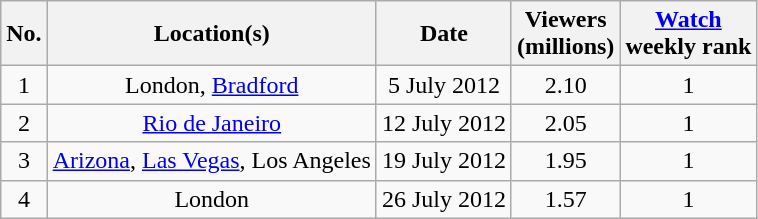<table class="wikitable sortable" style="text-align:center;">
<tr>
<th>No.</th>
<th>Location(s)</th>
<th>Date</th>
<th>Viewers<br>(millions)</th>
<th><a href='#'>Watch</a><br>weekly rank</th>
</tr>
<tr>
<td>1</td>
<td>London, <a href='#'>Bradford</a></td>
<td>5 July 2012</td>
<td>2.10</td>
<td>1</td>
</tr>
<tr>
<td>2</td>
<td><a href='#'>Rio de Janeiro</a></td>
<td>12 July 2012</td>
<td>2.05</td>
<td>1</td>
</tr>
<tr>
<td>3</td>
<td><a href='#'>Arizona</a>, <a href='#'>Las Vegas</a>, Los Angeles</td>
<td>19 July 2012</td>
<td>1.95</td>
<td>1</td>
</tr>
<tr>
<td>4</td>
<td>London</td>
<td>26 July 2012</td>
<td>1.57</td>
<td>1</td>
</tr>
</table>
